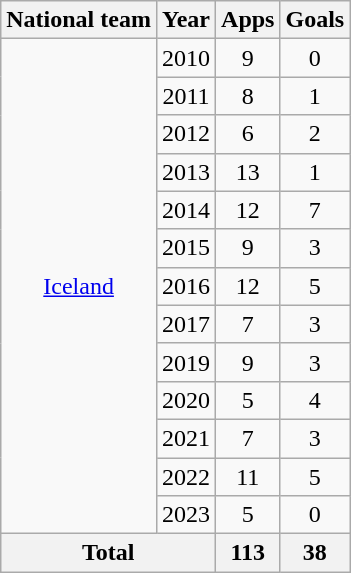<table class="wikitable" style="text-align:center">
<tr>
<th>National team</th>
<th>Year</th>
<th>Apps</th>
<th>Goals</th>
</tr>
<tr>
<td rowspan="13"><a href='#'>Iceland</a></td>
<td>2010</td>
<td>9</td>
<td>0</td>
</tr>
<tr>
<td>2011</td>
<td>8</td>
<td>1</td>
</tr>
<tr>
<td>2012</td>
<td>6</td>
<td>2</td>
</tr>
<tr>
<td>2013</td>
<td>13</td>
<td>1</td>
</tr>
<tr>
<td>2014</td>
<td>12</td>
<td>7</td>
</tr>
<tr>
<td>2015</td>
<td>9</td>
<td>3</td>
</tr>
<tr>
<td>2016</td>
<td>12</td>
<td>5</td>
</tr>
<tr>
<td>2017</td>
<td>7</td>
<td>3</td>
</tr>
<tr>
<td>2019</td>
<td>9</td>
<td>3</td>
</tr>
<tr>
<td>2020</td>
<td>5</td>
<td>4</td>
</tr>
<tr>
<td>2021</td>
<td>7</td>
<td>3</td>
</tr>
<tr>
<td>2022</td>
<td>11</td>
<td>5</td>
</tr>
<tr>
<td>2023</td>
<td>5</td>
<td>0</td>
</tr>
<tr>
<th colspan="2">Total</th>
<th>113</th>
<th>38</th>
</tr>
</table>
